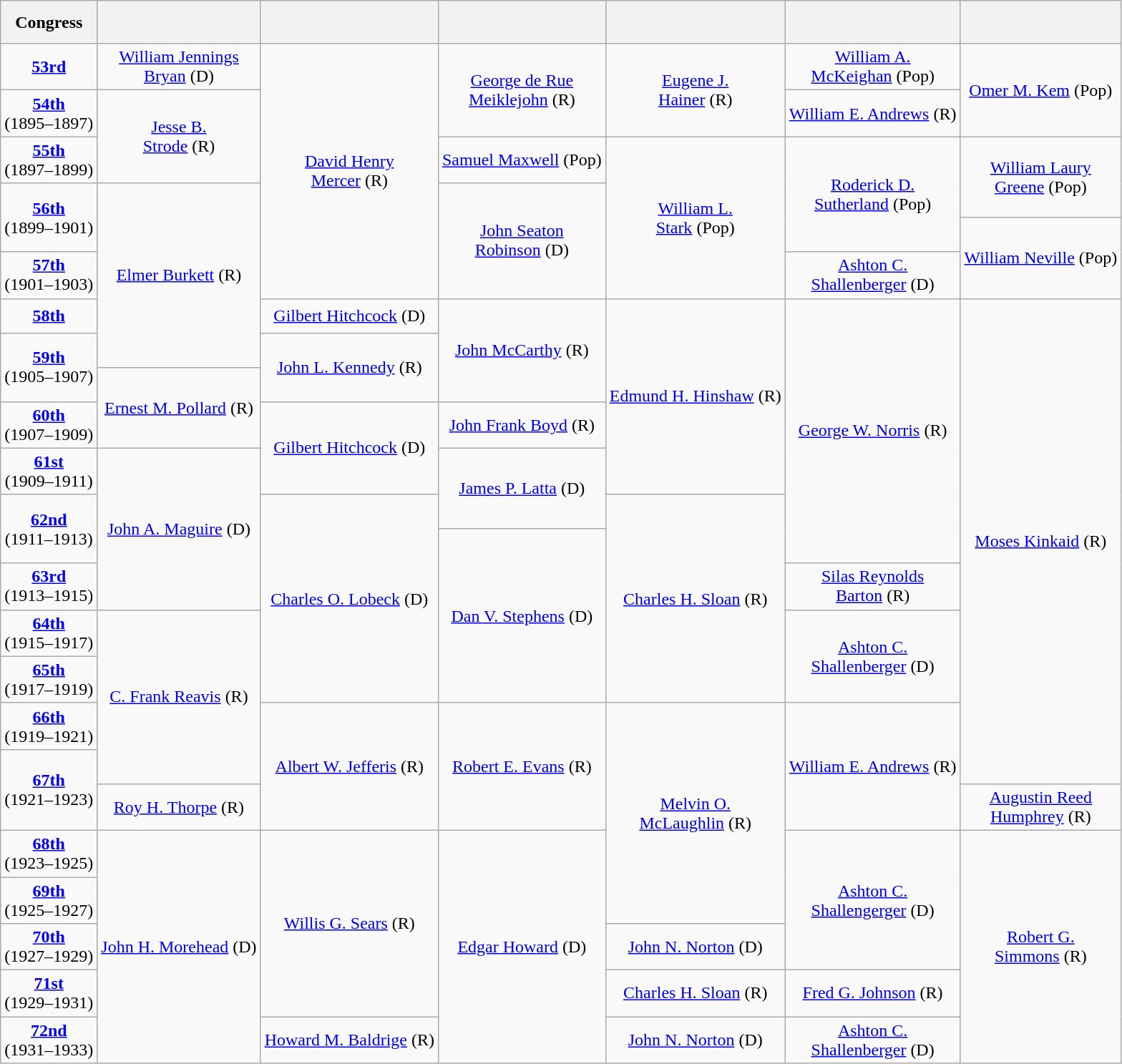<table class="wikitable sticky-header" style="text-align:center">
<tr style="height:2.5em">
<th>Congress</th>
<th></th>
<th></th>
<th></th>
<th></th>
<th></th>
<th></th>
</tr>
<tr style="height:2em">
<td><strong><a href='#'>53rd</a></strong><br></td>
<td><a href='#'>William Jennings<br>Bryan</a> (D)</td>
<td rowspan=6 ><a href='#'>David Henry<br>Mercer</a> (R)</td>
<td rowspan=2 ><a href='#'>George de Rue<br>Meiklejohn</a> (R)</td>
<td rowspan=2 ><a href='#'>Eugene J.<br>Hainer</a> (R)</td>
<td><a href='#'>William A.<br>McKeighan</a> (Pop)</td>
<td rowspan=2 ><a href='#'>Omer M. Kem</a> (Pop)</td>
</tr>
<tr style="height:2em">
<td><strong><a href='#'>54th</a></strong><br>(1895–1897)</td>
<td rowspan=2 ><a href='#'>Jesse B.<br>Strode</a> (R)</td>
<td><a href='#'>William E. Andrews</a> (R)</td>
</tr>
<tr style="height:2em">
<td><strong><a href='#'>55th</a></strong><br>(1897–1899)</td>
<td><a href='#'>Samuel Maxwell</a> (Pop)</td>
<td rowspan=4 ><a href='#'>William L.<br>Stark</a> (Pop)</td>
<td rowspan=3 ><a href='#'>Roderick D.<br>Sutherland</a> (Pop)</td>
<td rowspan=2 ><a href='#'>William Laury<br>Greene</a> (Pop)</td>
</tr>
<tr style="height:2em">
<td rowspan=2><strong><a href='#'>56th</a></strong><br>(1899–1901)</td>
<td rowspan=5 ><a href='#'>Elmer Burkett</a> (R)</td>
<td rowspan=3 ><a href='#'>John Seaton<br>Robinson</a> (D)</td>
</tr>
<tr style="height:2em">
<td rowspan=2 ><a href='#'>William Neville</a> (Pop)</td>
</tr>
<tr style="height:2em">
<td><strong><a href='#'>57th</a></strong><br>(1901–1903)</td>
<td><a href='#'>Ashton C.<br>Shallenberger</a> (D)</td>
</tr>
<tr style="height:2em">
<td><strong><a href='#'>58th</a></strong><br></td>
<td><a href='#'>Gilbert Hitchcock</a> (D)</td>
<td rowspan=3 ><a href='#'>John McCarthy</a> (R)</td>
<td rowspan=5 ><a href='#'>Edmund H. Hinshaw</a> (R)</td>
<td rowspan=7 ><a href='#'>George W. Norris</a> (R)</td>
<td rowspan=12 ><a href='#'>Moses Kinkaid</a> (R)</td>
</tr>
<tr style="height:2em">
<td rowspan=2><strong><a href='#'>59th</a></strong><br>(1905–1907)</td>
<td rowspan=2 ><a href='#'>John L. Kennedy</a> (R)</td>
</tr>
<tr style="height:2em">
<td rowspan=2 ><a href='#'>Ernest M. Pollard</a> (R)</td>
</tr>
<tr style="height:2em">
<td><strong><a href='#'>60th</a></strong><br>(1907–1909)</td>
<td rowspan=2 ><a href='#'>Gilbert Hitchcock</a> (D)</td>
<td><a href='#'>John Frank Boyd</a> (R)</td>
</tr>
<tr style="height:2em">
<td><strong><a href='#'>61st</a></strong><br>(1909–1911)</td>
<td rowspan=4 ><a href='#'>John A. Maguire</a> (D)</td>
<td rowspan=2 ><a href='#'>James P. Latta</a> (D)</td>
</tr>
<tr style="height:2em">
<td rowspan=2><strong><a href='#'>62nd</a></strong><br>(1911–1913)</td>
<td rowspan=5 ><a href='#'>Charles O. Lobeck</a> (D)</td>
<td rowspan=5 ><a href='#'>Charles H. Sloan</a> (R)</td>
</tr>
<tr style="height:2em">
<td rowspan=4 ><a href='#'>Dan V. Stephens</a> (D)</td>
</tr>
<tr style="height:2em">
<td><strong><a href='#'>63rd</a></strong><br>(1913–1915)</td>
<td><a href='#'>Silas Reynolds<br>Barton</a> (R)</td>
</tr>
<tr style="height:2em">
<td><strong><a href='#'>64th</a></strong><br>(1915–1917)</td>
<td rowspan=4 ><a href='#'>C. Frank Reavis</a> (R)</td>
<td rowspan=2 ><a href='#'>Ashton C.<br>Shallenberger</a> (D)</td>
</tr>
<tr style="height:2em">
<td><strong><a href='#'>65th</a></strong><br>(1917–1919)</td>
</tr>
<tr style="height:2em">
<td><strong><a href='#'>66th</a></strong><br>(1919–1921)</td>
<td rowspan=3 ><a href='#'>Albert W. Jefferis</a> (R)</td>
<td rowspan=3 ><a href='#'>Robert E. Evans</a> (R)</td>
<td rowspan=5 ><a href='#'>Melvin O.<br>McLaughlin</a> (R)</td>
<td rowspan=3 ><a href='#'>William E. Andrews</a> (R)</td>
</tr>
<tr style="height:2em">
<td rowspan=2><strong><a href='#'>67th</a></strong><br>(1921–1923)</td>
</tr>
<tr style="height:2em">
<td><a href='#'>Roy H. Thorpe</a> (R)</td>
<td><a href='#'>Augustin Reed<br>Humphrey</a> (R)</td>
</tr>
<tr style="height:2em">
<td><strong><a href='#'>68th</a></strong><br>(1923–1925)</td>
<td rowspan=5 ><a href='#'>John H. Morehead</a> (D)</td>
<td rowspan=4 ><a href='#'>Willis G. Sears</a> (R)</td>
<td rowspan=5 ><a href='#'>Edgar Howard</a> (D)</td>
<td rowspan=3 ><a href='#'>Ashton C.<br>Shallengerger</a> (D)</td>
<td rowspan=5 ><a href='#'>Robert G.<br>Simmons</a> (R)</td>
</tr>
<tr style="height:2em">
<td><strong><a href='#'>69th</a></strong><br>(1925–1927)</td>
</tr>
<tr style="height:2em">
<td><strong><a href='#'>70th</a></strong><br>(1927–1929)</td>
<td><a href='#'>John N. Norton</a> (D)</td>
</tr>
<tr style="height:2em">
<td><strong><a href='#'>71st</a></strong><br>(1929–1931)</td>
<td><a href='#'>Charles H. Sloan</a> (R)</td>
<td><a href='#'>Fred G. Johnson</a> (R)</td>
</tr>
<tr style="height:2em">
<td><strong><a href='#'>72nd</a></strong><br>(1931–1933)</td>
<td><a href='#'>Howard M. Baldrige</a> (R)</td>
<td><a href='#'>John N. Norton</a> (D)</td>
<td><a href='#'>Ashton C.<br>Shallenberger</a> (D)</td>
</tr>
</table>
